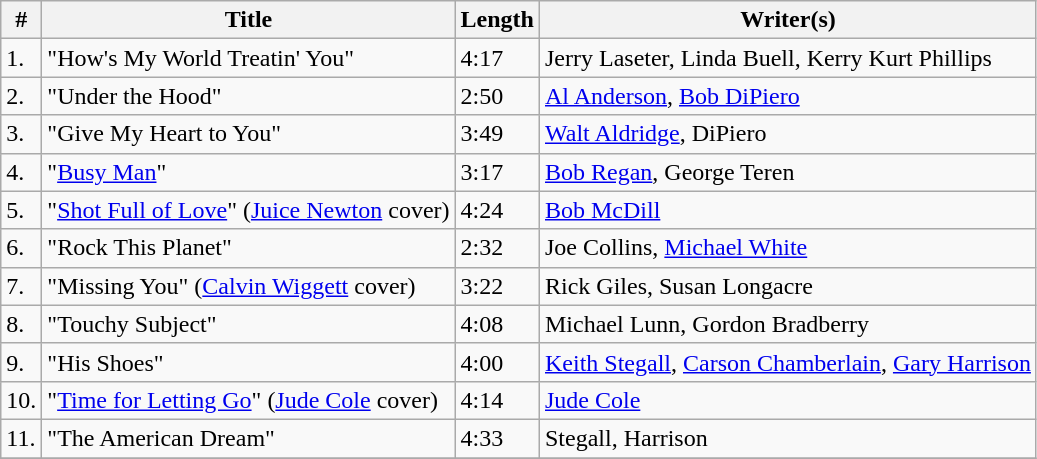<table class="wikitable">
<tr>
<th>#</th>
<th>Title</th>
<th>Length</th>
<th>Writer(s)</th>
</tr>
<tr>
<td>1.</td>
<td>"How's My World Treatin' You"</td>
<td>4:17</td>
<td>Jerry Laseter, Linda Buell, Kerry Kurt Phillips</td>
</tr>
<tr>
<td>2.</td>
<td>"Under the Hood"</td>
<td>2:50</td>
<td><a href='#'>Al Anderson</a>, <a href='#'>Bob DiPiero</a></td>
</tr>
<tr>
<td>3.</td>
<td>"Give My Heart to You"</td>
<td>3:49</td>
<td><a href='#'>Walt Aldridge</a>, DiPiero</td>
</tr>
<tr>
<td>4.</td>
<td>"<a href='#'>Busy Man</a>"</td>
<td>3:17</td>
<td><a href='#'>Bob Regan</a>, George Teren</td>
</tr>
<tr>
<td>5.</td>
<td>"<a href='#'>Shot Full of Love</a>" (<a href='#'>Juice Newton</a> cover)</td>
<td>4:24</td>
<td><a href='#'>Bob McDill</a></td>
</tr>
<tr>
<td>6.</td>
<td>"Rock This Planet"</td>
<td>2:32</td>
<td>Joe Collins, <a href='#'>Michael White</a></td>
</tr>
<tr>
<td>7.</td>
<td>"Missing You" (<a href='#'>Calvin Wiggett</a> cover)</td>
<td>3:22</td>
<td>Rick Giles, Susan Longacre</td>
</tr>
<tr>
<td>8.</td>
<td>"Touchy Subject"</td>
<td>4:08</td>
<td>Michael Lunn, Gordon Bradberry</td>
</tr>
<tr>
<td>9.</td>
<td>"His Shoes"</td>
<td>4:00</td>
<td><a href='#'>Keith Stegall</a>, <a href='#'>Carson Chamberlain</a>, <a href='#'>Gary Harrison</a></td>
</tr>
<tr>
<td>10.</td>
<td>"<a href='#'>Time for Letting Go</a>" (<a href='#'>Jude Cole</a> cover)</td>
<td>4:14</td>
<td><a href='#'>Jude Cole</a></td>
</tr>
<tr>
<td>11.</td>
<td>"The American Dream"</td>
<td>4:33</td>
<td>Stegall, Harrison</td>
</tr>
<tr>
</tr>
</table>
